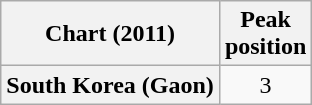<table class="wikitable plainrowheaders" style="text-align:center">
<tr>
<th scope="col">Chart (2011)</th>
<th scope="col">Peak<br>position</th>
</tr>
<tr>
<th scope="row">South Korea (Gaon)</th>
<td>3</td>
</tr>
</table>
